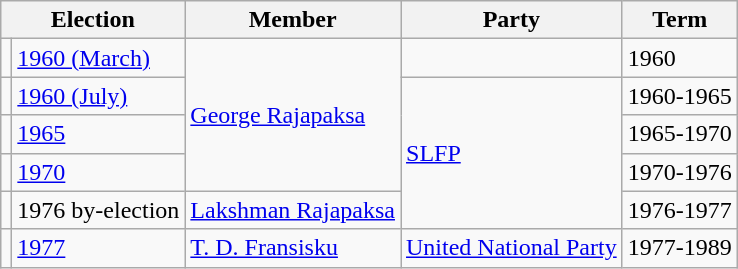<table class="wikitable">
<tr>
<th colspan="2">Election</th>
<th>Member</th>
<th>Party</th>
<th>Term</th>
</tr>
<tr>
<td style="background-color: "></td>
<td><a href='#'>1960 (March)</a></td>
<td rowspan=4><a href='#'>George Rajapaksa</a></td>
<td></td>
<td>1960</td>
</tr>
<tr>
<td style="background-color: "></td>
<td><a href='#'>1960 (July)</a></td>
<td rowspan=4><a href='#'>SLFP</a></td>
<td>1960-1965</td>
</tr>
<tr>
<td style="background-color: "></td>
<td><a href='#'>1965</a></td>
<td>1965-1970</td>
</tr>
<tr>
<td style="background-color: "></td>
<td><a href='#'>1970</a></td>
<td>1970-1976</td>
</tr>
<tr>
<td style="background-color: "></td>
<td>1976 by-election</td>
<td><a href='#'>Lakshman Rajapaksa</a></td>
<td>1976-1977</td>
</tr>
<tr>
<td style="background-color: "></td>
<td><a href='#'>1977</a></td>
<td><a href='#'>T. D. Fransisku</a></td>
<td><a href='#'>United National Party</a></td>
<td>1977-1989</td>
</tr>
</table>
